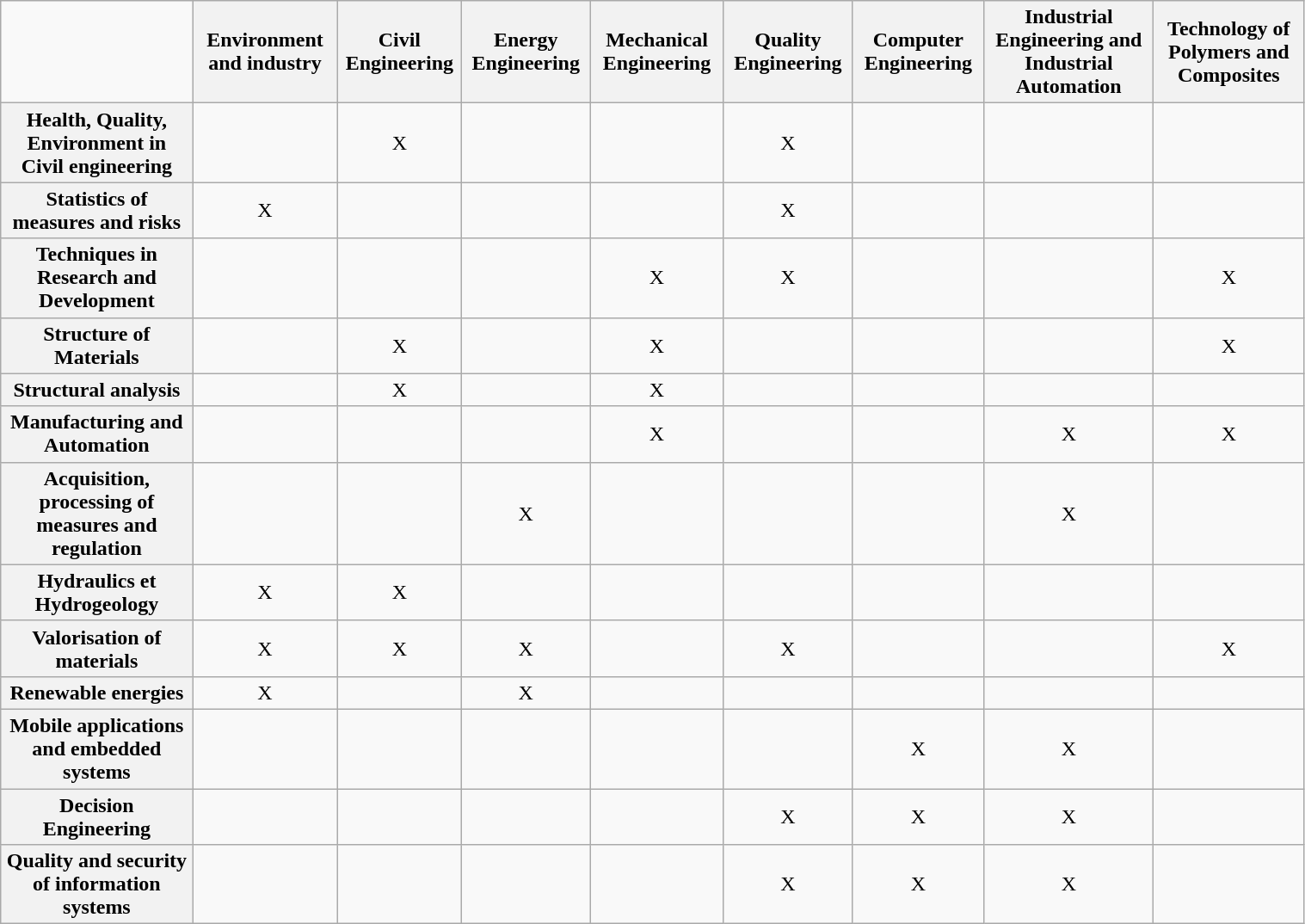<table class="wikitable" style="text-align:center; width:80%;">
<tr>
<td></td>
<th scope=col>Environment and industry</th>
<th scope=col>Civil Engineering</th>
<th scope=col>Energy Engineering</th>
<th scope=col>Mechanical Engineering</th>
<th scope=col>Quality Engineering</th>
<th scope=col>Computer Engineering</th>
<th scope=col>Industrial Engineering and Industrial Automation</th>
<th scope=col>Technology of Polymers and Composites</th>
</tr>
<tr>
<th scope=row>Health, Quality, Environment in Civil engineering</th>
<td></td>
<td>X</td>
<td></td>
<td></td>
<td>X</td>
<td></td>
<td></td>
<td></td>
</tr>
<tr>
<th scope=row>Statistics of measures and risks</th>
<td>X</td>
<td></td>
<td></td>
<td></td>
<td>X</td>
<td></td>
<td></td>
<td></td>
</tr>
<tr>
<th scope=row>Techniques in Research and Development</th>
<td></td>
<td></td>
<td></td>
<td>X</td>
<td>X</td>
<td></td>
<td></td>
<td>X</td>
</tr>
<tr>
<th scope=row>Structure of Materials</th>
<td></td>
<td>X</td>
<td></td>
<td>X</td>
<td></td>
<td></td>
<td></td>
<td>X</td>
</tr>
<tr>
<th scope=row>Structural analysis</th>
<td></td>
<td>X</td>
<td></td>
<td>X</td>
<td></td>
<td></td>
<td></td>
<td></td>
</tr>
<tr>
<th scope=row>Manufacturing and Automation</th>
<td></td>
<td></td>
<td></td>
<td>X</td>
<td></td>
<td></td>
<td>X</td>
<td>X</td>
</tr>
<tr>
<th scope=row>Acquisition, processing of measures and regulation</th>
<td></td>
<td></td>
<td>X</td>
<td></td>
<td></td>
<td></td>
<td>X</td>
<td></td>
</tr>
<tr>
<th scope=row>Hydraulics et Hydrogeology</th>
<td>X</td>
<td>X</td>
<td></td>
<td></td>
<td></td>
<td></td>
<td></td>
<td></td>
</tr>
<tr>
<th scope=row>Valorisation of materials</th>
<td>X</td>
<td>X</td>
<td>X</td>
<td></td>
<td>X</td>
<td></td>
<td></td>
<td>X</td>
</tr>
<tr>
<th scope=row>Renewable energies</th>
<td>X</td>
<td></td>
<td>X</td>
<td></td>
<td></td>
<td></td>
<td></td>
<td></td>
</tr>
<tr>
<th scope=row>Mobile applications and embedded systems</th>
<td></td>
<td></td>
<td></td>
<td></td>
<td></td>
<td>X</td>
<td>X</td>
<td></td>
</tr>
<tr>
<th scope=row>Decision Engineering</th>
<td></td>
<td></td>
<td></td>
<td></td>
<td>X</td>
<td>X</td>
<td>X</td>
<td></td>
</tr>
<tr>
<th scope=row>Quality and security of information systems</th>
<td></td>
<td></td>
<td></td>
<td></td>
<td>X</td>
<td>X</td>
<td>X</td>
<td></td>
</tr>
</table>
